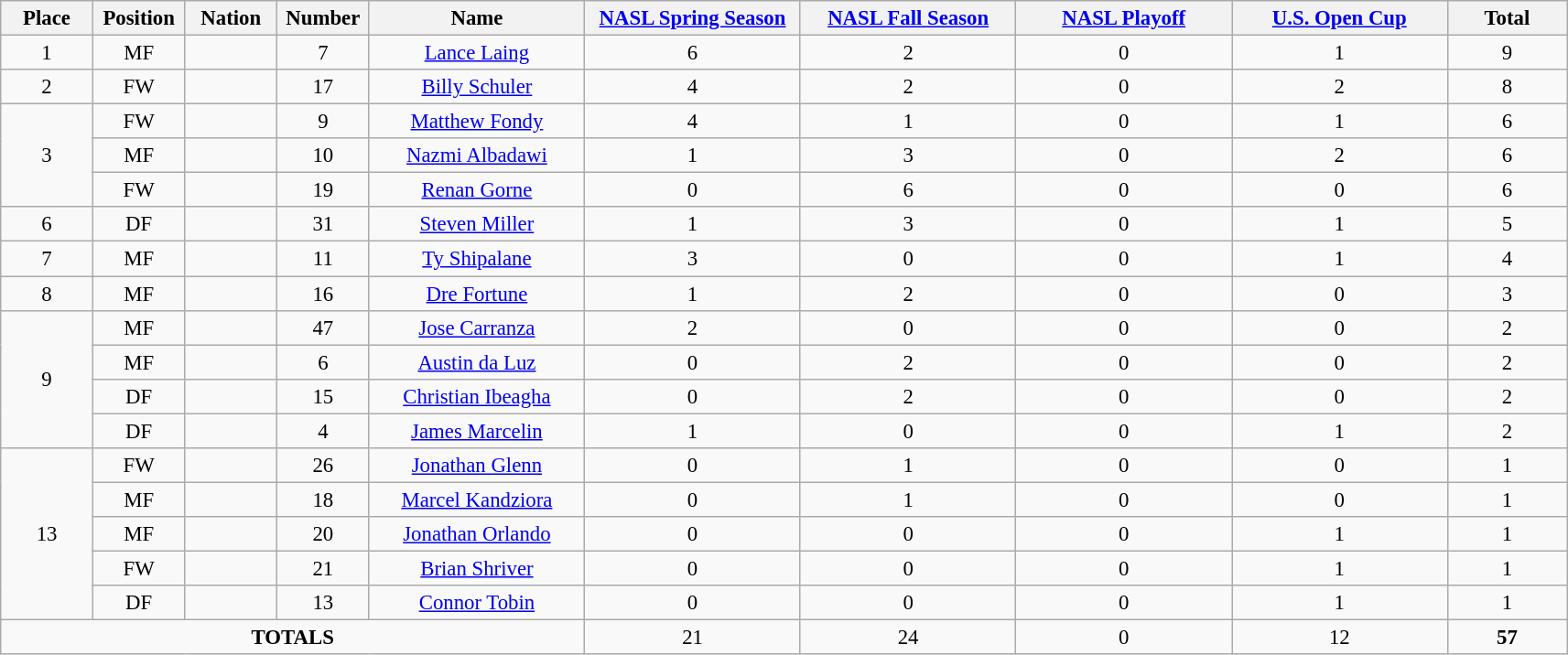<table class="wikitable" style="font-size: 95%; text-align: center;">
<tr>
<th width=60>Place</th>
<th width=60>Position</th>
<th width=60>Nation</th>
<th width=60>Number</th>
<th width=150>Name</th>
<th width=150><a href='#'>NASL Spring Season</a></th>
<th width=150><a href='#'>NASL Fall Season</a></th>
<th width=150><a href='#'>NASL Playoff</a></th>
<th width=150><a href='#'>U.S. Open Cup</a></th>
<th width=80><strong>Total</strong></th>
</tr>
<tr>
<td>1</td>
<td>MF</td>
<td></td>
<td>7</td>
<td><a href='#'>Lance Laing</a></td>
<td>6</td>
<td>2</td>
<td>0</td>
<td>1</td>
<td>9</td>
</tr>
<tr>
<td>2</td>
<td>FW</td>
<td></td>
<td>17</td>
<td><a href='#'>Billy Schuler</a></td>
<td>4</td>
<td>2</td>
<td>0</td>
<td>2</td>
<td>8</td>
</tr>
<tr>
<td rowspan="3">3</td>
<td>FW</td>
<td></td>
<td>9</td>
<td><a href='#'>Matthew Fondy</a></td>
<td>4</td>
<td>1</td>
<td>0</td>
<td>1</td>
<td>6</td>
</tr>
<tr>
<td>MF</td>
<td></td>
<td>10</td>
<td><a href='#'>Nazmi Albadawi</a></td>
<td>1</td>
<td>3</td>
<td>0</td>
<td>2</td>
<td>6</td>
</tr>
<tr>
<td>FW</td>
<td></td>
<td>19</td>
<td><a href='#'>Renan Gorne</a></td>
<td>0</td>
<td>6</td>
<td>0</td>
<td>0</td>
<td>6</td>
</tr>
<tr>
<td>6</td>
<td>DF</td>
<td></td>
<td>31</td>
<td><a href='#'>Steven Miller</a></td>
<td>1</td>
<td>3</td>
<td>0</td>
<td>1</td>
<td>5</td>
</tr>
<tr>
<td>7</td>
<td>MF</td>
<td></td>
<td>11</td>
<td><a href='#'>Ty Shipalane</a></td>
<td>3</td>
<td>0</td>
<td>0</td>
<td>1</td>
<td>4</td>
</tr>
<tr>
<td>8</td>
<td>MF</td>
<td></td>
<td>16</td>
<td><a href='#'>Dre Fortune</a></td>
<td>1</td>
<td>2</td>
<td>0</td>
<td>0</td>
<td>3</td>
</tr>
<tr>
<td rowspan="4">9</td>
<td>MF</td>
<td></td>
<td>47</td>
<td><a href='#'>Jose Carranza</a></td>
<td>2</td>
<td>0</td>
<td>0</td>
<td>0</td>
<td>2</td>
</tr>
<tr>
<td>MF</td>
<td></td>
<td>6</td>
<td><a href='#'>Austin da Luz</a></td>
<td>0</td>
<td>2</td>
<td>0</td>
<td>0</td>
<td>2</td>
</tr>
<tr>
<td>DF</td>
<td></td>
<td>15</td>
<td><a href='#'>Christian Ibeagha</a></td>
<td>0</td>
<td>2</td>
<td>0</td>
<td>0</td>
<td>2</td>
</tr>
<tr>
<td>DF</td>
<td></td>
<td>4</td>
<td><a href='#'>James Marcelin</a></td>
<td>1</td>
<td>0</td>
<td>0</td>
<td>1</td>
<td>2</td>
</tr>
<tr>
<td rowspan="5">13</td>
<td>FW</td>
<td></td>
<td>26</td>
<td><a href='#'>Jonathan Glenn</a></td>
<td>0</td>
<td>1</td>
<td>0</td>
<td>0</td>
<td>1</td>
</tr>
<tr>
<td>MF</td>
<td></td>
<td>18</td>
<td><a href='#'>Marcel Kandziora</a></td>
<td>0</td>
<td>1</td>
<td>0</td>
<td>0</td>
<td>1</td>
</tr>
<tr>
<td>MF</td>
<td></td>
<td>20</td>
<td><a href='#'>Jonathan Orlando</a></td>
<td>0</td>
<td>0</td>
<td>0</td>
<td>1</td>
<td>1</td>
</tr>
<tr>
<td>FW</td>
<td></td>
<td>21</td>
<td><a href='#'>Brian Shriver</a></td>
<td>0</td>
<td>0</td>
<td>0</td>
<td>1</td>
<td>1</td>
</tr>
<tr>
<td>DF</td>
<td></td>
<td>13</td>
<td><a href='#'>Connor Tobin</a></td>
<td>0</td>
<td>0</td>
<td>0</td>
<td>1</td>
<td>1</td>
</tr>
<tr>
<td colspan="5"><strong>TOTALS</strong></td>
<td>21</td>
<td>24</td>
<td>0</td>
<td>12</td>
<td><strong>57</strong></td>
</tr>
</table>
